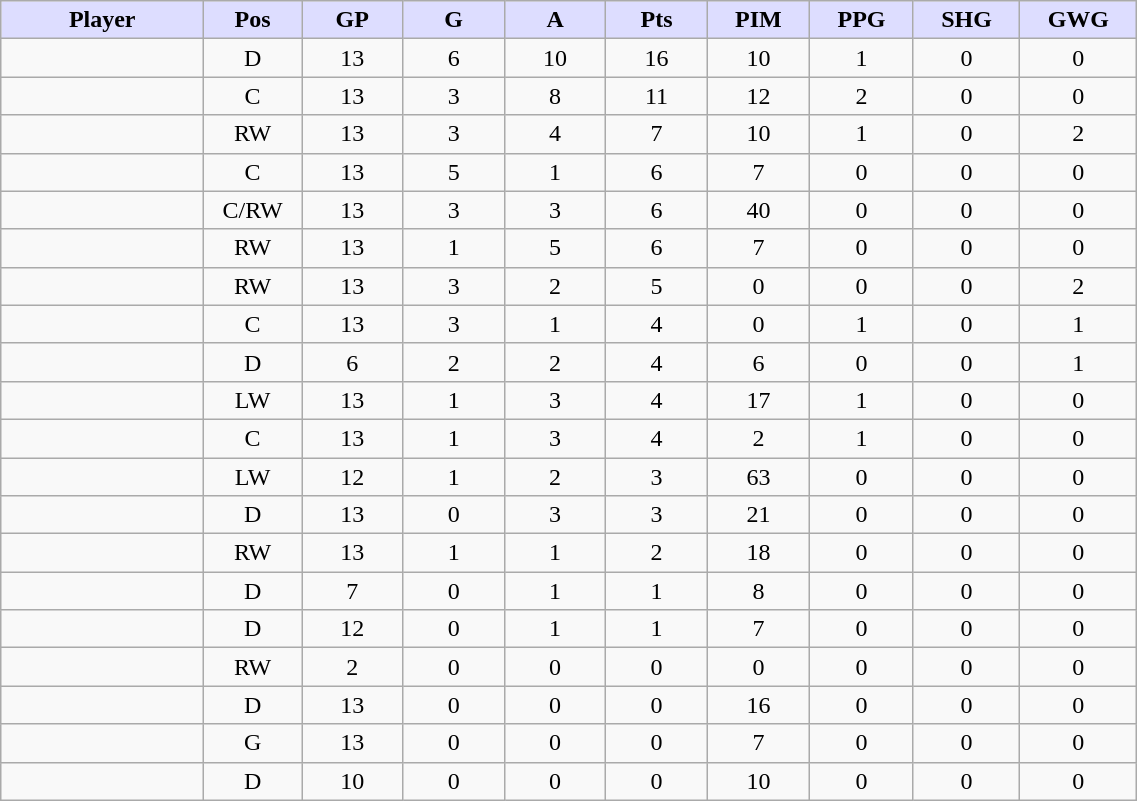<table style="width:60%;" class="wikitable sortable">
<tr style="text-align:center;">
<th style="background:#ddf; width:10%;">Player</th>
<th style="background:#ddf; width:3%;" title="Position">Pos</th>
<th style="background:#ddf; width:5%;" title="Games played">GP</th>
<th style="background:#ddf; width:5%;" title="Goals">G</th>
<th style="background:#ddf; width:5%;" title="Assists">A</th>
<th style="background:#ddf; width:5%;" title="Points">Pts</th>
<th style="background:#ddf; width:5%;" title="Penalties in Minutes">PIM</th>
<th style="background:#ddf; width:5%;" title="Power Play Goals">PPG</th>
<th style="background:#ddf; width:5%;" title="Short-handed Goals">SHG</th>
<th style="background:#ddf; width:5%;" title="Game-winning Goals">GWG</th>
</tr>
<tr style="text-align:center;">
<td style="text-align:right;"></td>
<td>D</td>
<td>13</td>
<td>6</td>
<td>10</td>
<td>16</td>
<td>10</td>
<td>1</td>
<td>0</td>
<td>0</td>
</tr>
<tr style="text-align:center;">
<td style="text-align:right;"></td>
<td>C</td>
<td>13</td>
<td>3</td>
<td>8</td>
<td>11</td>
<td>12</td>
<td>2</td>
<td>0</td>
<td>0</td>
</tr>
<tr style="text-align:center;">
<td style="text-align:right;"></td>
<td>RW</td>
<td>13</td>
<td>3</td>
<td>4</td>
<td>7</td>
<td>10</td>
<td>1</td>
<td>0</td>
<td>2</td>
</tr>
<tr style="text-align:center;">
<td style="text-align:right;"></td>
<td>C</td>
<td>13</td>
<td>5</td>
<td>1</td>
<td>6</td>
<td>7</td>
<td>0</td>
<td>0</td>
<td>0</td>
</tr>
<tr style="text-align:center;">
<td style="text-align:right;"></td>
<td>C/RW</td>
<td>13</td>
<td>3</td>
<td>3</td>
<td>6</td>
<td>40</td>
<td>0</td>
<td>0</td>
<td>0</td>
</tr>
<tr style="text-align:center;">
<td style="text-align:right;"></td>
<td>RW</td>
<td>13</td>
<td>1</td>
<td>5</td>
<td>6</td>
<td>7</td>
<td>0</td>
<td>0</td>
<td>0</td>
</tr>
<tr style="text-align:center;">
<td style="text-align:right;"></td>
<td>RW</td>
<td>13</td>
<td>3</td>
<td>2</td>
<td>5</td>
<td>0</td>
<td>0</td>
<td>0</td>
<td>2</td>
</tr>
<tr style="text-align:center;">
<td style="text-align:right;"></td>
<td>C</td>
<td>13</td>
<td>3</td>
<td>1</td>
<td>4</td>
<td>0</td>
<td>1</td>
<td>0</td>
<td>1</td>
</tr>
<tr style="text-align:center;">
<td style="text-align:right;"></td>
<td>D</td>
<td>6</td>
<td>2</td>
<td>2</td>
<td>4</td>
<td>6</td>
<td>0</td>
<td>0</td>
<td>1</td>
</tr>
<tr style="text-align:center;">
<td style="text-align:right;"></td>
<td>LW</td>
<td>13</td>
<td>1</td>
<td>3</td>
<td>4</td>
<td>17</td>
<td>1</td>
<td>0</td>
<td>0</td>
</tr>
<tr style="text-align:center;">
<td style="text-align:right;"></td>
<td>C</td>
<td>13</td>
<td>1</td>
<td>3</td>
<td>4</td>
<td>2</td>
<td>1</td>
<td>0</td>
<td>0</td>
</tr>
<tr style="text-align:center;">
<td style="text-align:right;"></td>
<td>LW</td>
<td>12</td>
<td>1</td>
<td>2</td>
<td>3</td>
<td>63</td>
<td>0</td>
<td>0</td>
<td>0</td>
</tr>
<tr style="text-align:center;">
<td style="text-align:right;"></td>
<td>D</td>
<td>13</td>
<td>0</td>
<td>3</td>
<td>3</td>
<td>21</td>
<td>0</td>
<td>0</td>
<td>0</td>
</tr>
<tr style="text-align:center;">
<td style="text-align:right;"></td>
<td>RW</td>
<td>13</td>
<td>1</td>
<td>1</td>
<td>2</td>
<td>18</td>
<td>0</td>
<td>0</td>
<td>0</td>
</tr>
<tr style="text-align:center;">
<td style="text-align:right;"></td>
<td>D</td>
<td>7</td>
<td>0</td>
<td>1</td>
<td>1</td>
<td>8</td>
<td>0</td>
<td>0</td>
<td>0</td>
</tr>
<tr style="text-align:center;">
<td style="text-align:right;"></td>
<td>D</td>
<td>12</td>
<td>0</td>
<td>1</td>
<td>1</td>
<td>7</td>
<td>0</td>
<td>0</td>
<td>0</td>
</tr>
<tr style="text-align:center;">
<td style="text-align:right;"></td>
<td>RW</td>
<td>2</td>
<td>0</td>
<td>0</td>
<td>0</td>
<td>0</td>
<td>0</td>
<td>0</td>
<td>0</td>
</tr>
<tr style="text-align:center;">
<td style="text-align:right;"></td>
<td>D</td>
<td>13</td>
<td>0</td>
<td>0</td>
<td>0</td>
<td>16</td>
<td>0</td>
<td>0</td>
<td>0</td>
</tr>
<tr style="text-align:center;">
<td style="text-align:right;"></td>
<td>G</td>
<td>13</td>
<td>0</td>
<td>0</td>
<td>0</td>
<td>7</td>
<td>0</td>
<td>0</td>
<td>0</td>
</tr>
<tr style="text-align:center;">
<td style="text-align:right;"></td>
<td>D</td>
<td>10</td>
<td>0</td>
<td>0</td>
<td>0</td>
<td>10</td>
<td>0</td>
<td>0</td>
<td>0</td>
</tr>
</table>
